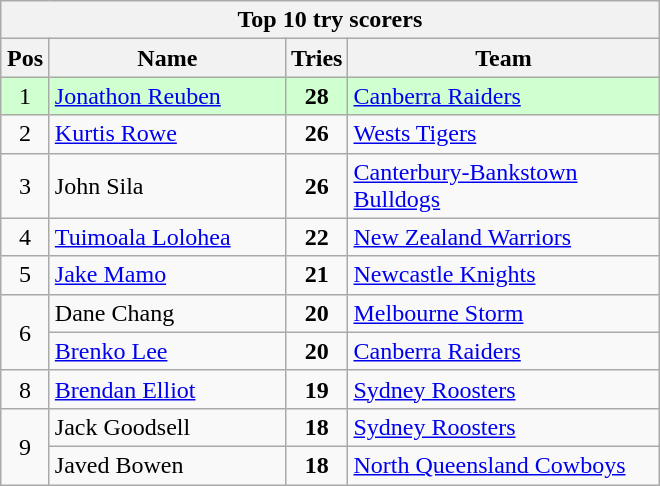<table class="wikitable" style="text-align:center;">
<tr>
<th colspan=9>Top 10 try scorers</th>
</tr>
<tr>
<th style="width:25px;">Pos</th>
<th style="width:150px;">Name</th>
<th style="width:25px;">Tries</th>
<th style="width:200px;">Team</th>
</tr>
<tr bgcolor="#d0ffd0">
<td>1</td>
<td style="text-align:left;"><a href='#'>Jonathon Reuben</a></td>
<td><strong>28</strong></td>
<td style="text-align:left;"><a href='#'>Canberra Raiders</a></td>
</tr>
<tr>
<td>2</td>
<td style="text-align:left;"><a href='#'>Kurtis Rowe</a></td>
<td><strong>26</strong></td>
<td style="text-align:left;"><a href='#'>Wests Tigers</a></td>
</tr>
<tr>
<td>3</td>
<td style="text-align:left;">John Sila</td>
<td><strong>26</strong></td>
<td style="text-align:left;"><a href='#'>Canterbury-Bankstown Bulldogs</a></td>
</tr>
<tr>
<td>4</td>
<td style="text-align:left;"><a href='#'>Tuimoala Lolohea</a></td>
<td><strong>22</strong></td>
<td style="text-align:left;"><a href='#'>New Zealand Warriors</a></td>
</tr>
<tr>
<td>5</td>
<td style="text-align:left;"><a href='#'>Jake Mamo</a></td>
<td><strong>21</strong></td>
<td style="text-align:left;"><a href='#'>Newcastle Knights</a></td>
</tr>
<tr>
<td rowspan=2>6</td>
<td style="text-align:left;">Dane Chang</td>
<td><strong>20</strong></td>
<td style="text-align:left;"><a href='#'>Melbourne Storm</a></td>
</tr>
<tr>
<td style="text-align:left;"><a href='#'>Brenko Lee</a></td>
<td><strong>20</strong></td>
<td style="text-align:left;"><a href='#'>Canberra Raiders</a></td>
</tr>
<tr>
<td>8</td>
<td style="text-align:left;"><a href='#'>Brendan Elliot</a></td>
<td><strong>19</strong></td>
<td style="text-align:left;"><a href='#'>Sydney Roosters</a></td>
</tr>
<tr>
<td rowspan=2>9</td>
<td style="text-align:left;">Jack Goodsell</td>
<td><strong>18</strong></td>
<td style="text-align:left;"><a href='#'>Sydney Roosters</a></td>
</tr>
<tr>
<td style="text-align:left;">Javed Bowen</td>
<td><strong>18</strong></td>
<td style="text-align:left;"><a href='#'>North Queensland Cowboys</a></td>
</tr>
</table>
